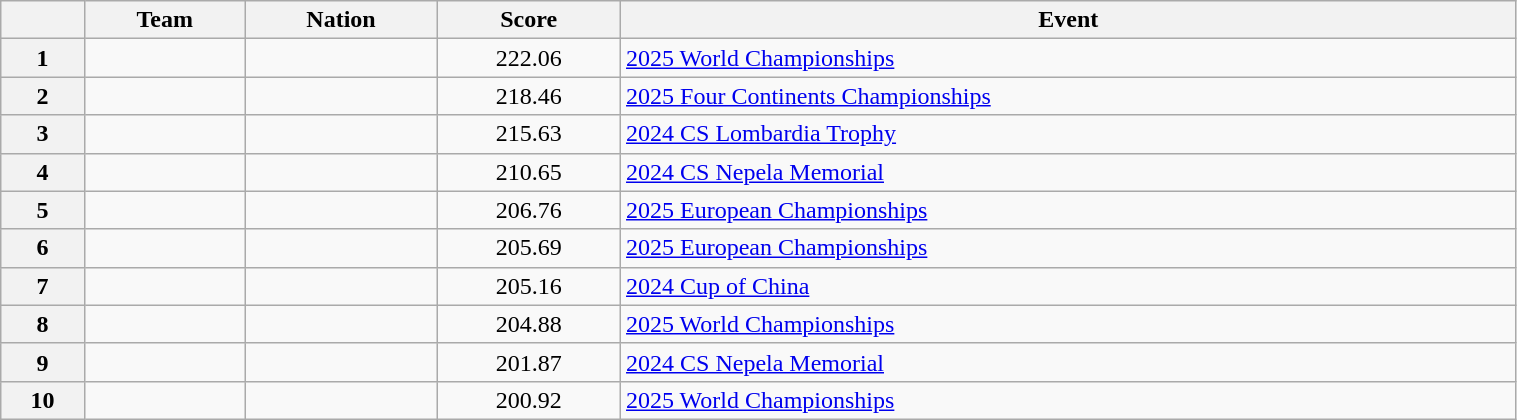<table class="wikitable unsortable" style="text-align:left; width:80%">
<tr>
<th scope="col"></th>
<th scope="col">Team</th>
<th scope="col">Nation</th>
<th scope="col">Score</th>
<th scope="col">Event</th>
</tr>
<tr>
<th scope="row">1</th>
<td></td>
<td></td>
<td style="text-align:center;">222.06</td>
<td><a href='#'>2025 World Championships</a></td>
</tr>
<tr>
<th scope="row">2</th>
<td></td>
<td></td>
<td style="text-align:center;">218.46</td>
<td><a href='#'>2025 Four Continents Championships</a></td>
</tr>
<tr>
<th scope="row">3</th>
<td></td>
<td></td>
<td style="text-align:center;">215.63</td>
<td><a href='#'>2024 CS Lombardia Trophy</a></td>
</tr>
<tr>
<th scope="row">4</th>
<td></td>
<td></td>
<td style="text-align:center;">210.65</td>
<td><a href='#'>2024 CS Nepela Memorial</a></td>
</tr>
<tr>
<th scope="row">5</th>
<td></td>
<td></td>
<td style="text-align:center;">206.76</td>
<td><a href='#'>2025 European Championships</a></td>
</tr>
<tr>
<th scope="row">6</th>
<td></td>
<td></td>
<td style="text-align:center;">205.69</td>
<td><a href='#'>2025 European Championships</a></td>
</tr>
<tr>
<th scope="row">7</th>
<td></td>
<td></td>
<td style="text-align:center;">205.16</td>
<td><a href='#'>2024 Cup of China</a></td>
</tr>
<tr>
<th scope="row">8</th>
<td></td>
<td></td>
<td style="text-align:center;">204.88</td>
<td><a href='#'>2025 World Championships</a></td>
</tr>
<tr>
<th scope="row">9</th>
<td></td>
<td></td>
<td style="text-align:center">201.87</td>
<td><a href='#'>2024 CS Nepela Memorial</a></td>
</tr>
<tr>
<th scope="row">10</th>
<td></td>
<td></td>
<td style="text-align:center;">200.92</td>
<td><a href='#'>2025 World Championships</a></td>
</tr>
</table>
